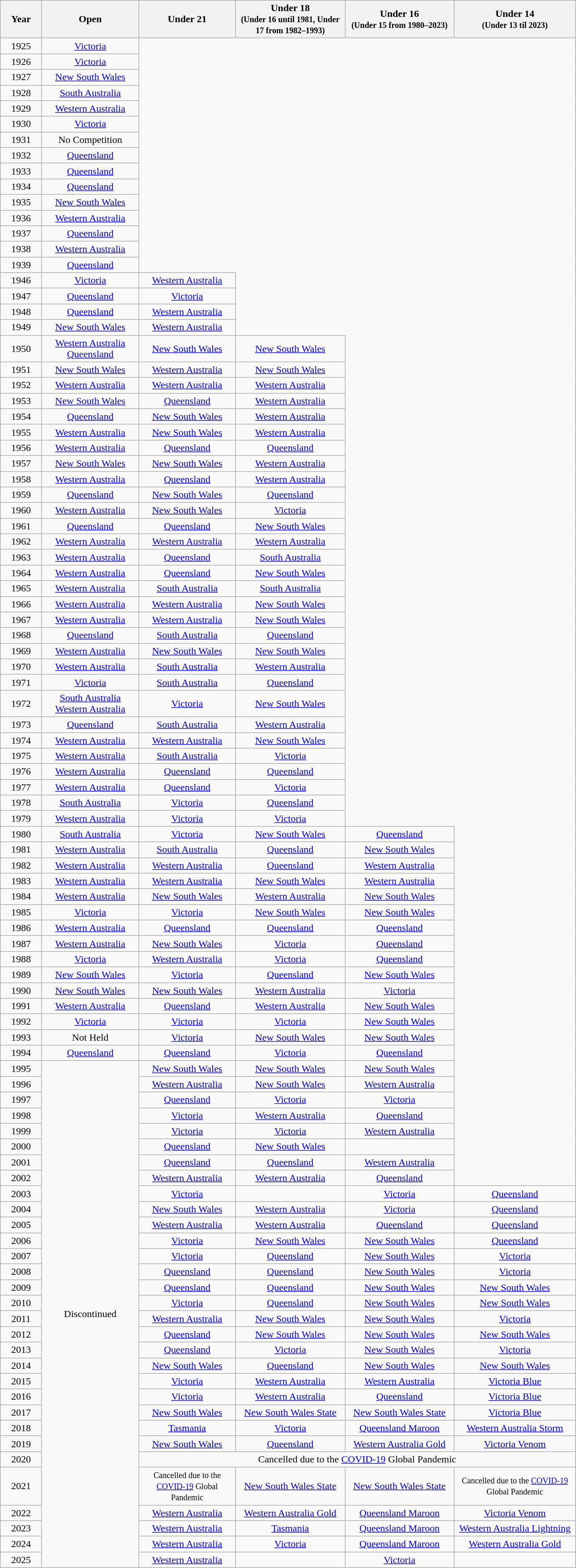<table class="wikitable">
<tr align=center>
<th style="width: 60px;">Year</th>
<th style="width: 150px;">Open</th>
<th style="width: 150px;">Under 21</th>
<th style="width: 170px;">Under 18<br><small>(Under 16 until 1981, Under 17 from 1982–1993)</small></th>
<th style="width: 170px;">Under 16<br><small>(Under 15 from 1980–2023)</small></th>
<th style="width: 190px;">Under 14<br><small>(Under 13 til 2023)</small></th>
</tr>
<tr align=center>
<td>1925</td>
<td><a href='#'>Victoria</a></td>
</tr>
<tr align=center>
<td>1926</td>
<td><a href='#'>Victoria</a></td>
</tr>
<tr align=center>
<td>1927</td>
<td><a href='#'>New South Wales</a></td>
</tr>
<tr align=center>
<td>1928</td>
<td><a href='#'>South Australia</a></td>
</tr>
<tr align=center>
<td>1929</td>
<td><a href='#'>Western Australia</a></td>
</tr>
<tr align=center>
<td>1930</td>
<td><a href='#'>Victoria</a></td>
</tr>
<tr align=center>
<td>1931</td>
<td>No Competition</td>
</tr>
<tr align=center>
<td>1932</td>
<td><a href='#'>Queensland</a></td>
</tr>
<tr align=center>
<td>1933</td>
<td><a href='#'>Queensland</a></td>
</tr>
<tr align=center>
<td>1934</td>
<td><a href='#'>Queensland</a></td>
</tr>
<tr align=center>
<td>1935</td>
<td><a href='#'>New South Wales</a></td>
</tr>
<tr align=center>
<td>1936</td>
<td><a href='#'>Western Australia</a></td>
</tr>
<tr align=center>
<td>1937</td>
<td><a href='#'>Queensland</a></td>
</tr>
<tr align=center>
<td>1938</td>
<td><a href='#'>Western Australia</a></td>
</tr>
<tr align=center>
<td>1939</td>
<td><a href='#'>Queensland</a></td>
</tr>
<tr align=center>
<td>1946</td>
<td><a href='#'>Victoria</a></td>
<td><a href='#'>Western Australia</a></td>
</tr>
<tr align=center>
<td>1947</td>
<td><a href='#'>Queensland</a></td>
<td><a href='#'>Victoria</a></td>
</tr>
<tr align=center>
<td>1948</td>
<td><a href='#'>Queensland</a></td>
<td><a href='#'>Western Australia</a></td>
</tr>
<tr align=center>
<td>1949</td>
<td><a href='#'>New South Wales</a></td>
<td><a href='#'>Western Australia</a></td>
</tr>
<tr align=center>
<td>1950</td>
<td><a href='#'>Western Australia</a><br><a href='#'>Queensland</a></td>
<td><a href='#'>New South Wales</a></td>
<td><a href='#'>New South Wales</a></td>
</tr>
<tr align=center>
<td>1951</td>
<td><a href='#'>New South Wales</a></td>
<td><a href='#'>Western Australia</a></td>
<td><a href='#'>New South Wales</a></td>
</tr>
<tr align=center>
<td>1952</td>
<td><a href='#'>Western Australia</a></td>
<td><a href='#'>Western Australia</a></td>
<td><a href='#'>Western Australia</a></td>
</tr>
<tr align=center>
<td>1953</td>
<td><a href='#'>New South Wales</a></td>
<td><a href='#'>Queensland</a></td>
<td><a href='#'>Western Australia</a></td>
</tr>
<tr align=center>
<td>1954</td>
<td><a href='#'>Queensland</a></td>
<td><a href='#'>New South Wales</a></td>
<td><a href='#'>Western Australia</a></td>
</tr>
<tr align=center>
<td>1955</td>
<td><a href='#'>Western Australia</a></td>
<td><a href='#'>New South Wales</a></td>
<td><a href='#'>Western Australia</a></td>
</tr>
<tr align=center>
<td>1956</td>
<td><a href='#'>Western Australia</a></td>
<td><a href='#'>Queensland</a></td>
<td><a href='#'>Queensland</a></td>
</tr>
<tr align=center>
<td>1957</td>
<td><a href='#'>New South Wales</a></td>
<td><a href='#'>New South Wales</a></td>
<td><a href='#'>Western Australia</a></td>
</tr>
<tr align=center>
<td>1958</td>
<td><a href='#'>Western Australia</a></td>
<td><a href='#'>Queensland</a></td>
<td><a href='#'>Western Australia</a></td>
</tr>
<tr align=center>
<td>1959</td>
<td><a href='#'>Queensland</a></td>
<td><a href='#'>New South Wales</a></td>
<td><a href='#'>Queensland</a></td>
</tr>
<tr align=center>
<td>1960</td>
<td><a href='#'>Western Australia</a></td>
<td><a href='#'>New South Wales</a></td>
<td><a href='#'>Victoria</a></td>
</tr>
<tr align=center>
<td>1961</td>
<td><a href='#'>Queensland</a></td>
<td><a href='#'>Queensland</a></td>
<td><a href='#'>New South Wales</a></td>
</tr>
<tr align=center>
<td>1962</td>
<td><a href='#'>Western Australia</a></td>
<td><a href='#'>Western Australia</a></td>
<td><a href='#'>Western Australia</a></td>
</tr>
<tr align=center>
<td>1963</td>
<td><a href='#'>Western Australia</a></td>
<td><a href='#'>Queensland</a></td>
<td><a href='#'>South Australia</a></td>
</tr>
<tr align=center>
<td>1964</td>
<td><a href='#'>Western Australia</a></td>
<td><a href='#'>Queensland</a></td>
<td><a href='#'>New South Wales</a></td>
</tr>
<tr align=center>
<td>1965</td>
<td><a href='#'>Western Australia</a></td>
<td><a href='#'>South Australia</a></td>
<td><a href='#'>South Australia</a></td>
</tr>
<tr align=center>
<td>1966</td>
<td><a href='#'>Western Australia</a></td>
<td><a href='#'>Western Australia</a></td>
<td><a href='#'>New South Wales</a></td>
</tr>
<tr align=center>
<td>1967</td>
<td><a href='#'>Western Australia</a></td>
<td><a href='#'>Western Australia</a></td>
<td><a href='#'>New South Wales</a></td>
</tr>
<tr align=center>
<td>1968</td>
<td><a href='#'>Queensland</a></td>
<td><a href='#'>South Australia</a></td>
<td><a href='#'>Queensland</a></td>
</tr>
<tr align=center>
<td>1969</td>
<td><a href='#'>Western Australia</a></td>
<td><a href='#'>New South Wales</a></td>
<td><a href='#'>New South Wales</a></td>
</tr>
<tr align=center>
<td>1970</td>
<td><a href='#'>Western Australia</a></td>
<td><a href='#'>South Australia</a></td>
<td><a href='#'>Western Australia</a></td>
</tr>
<tr align=center>
<td>1971</td>
<td><a href='#'>Victoria</a></td>
<td><a href='#'>South Australia</a></td>
<td><a href='#'>Queensland</a></td>
</tr>
<tr align=center>
<td>1972</td>
<td><a href='#'>South Australia</a><br><a href='#'>Western Australia</a></td>
<td><a href='#'>Victoria</a></td>
<td><a href='#'>New South Wales</a></td>
</tr>
<tr align=center>
<td>1973</td>
<td><a href='#'>Queensland</a></td>
<td><a href='#'>South Australia</a></td>
<td><a href='#'>Western Australia</a></td>
</tr>
<tr align=center>
<td>1974</td>
<td><a href='#'>Western Australia</a></td>
<td><a href='#'>Western Australia</a></td>
<td><a href='#'>New South Wales</a></td>
</tr>
<tr align=center>
<td>1975</td>
<td><a href='#'>Western Australia</a></td>
<td><a href='#'>South Australia</a></td>
<td><a href='#'>Victoria</a></td>
</tr>
<tr align=center>
<td>1976</td>
<td><a href='#'>Western Australia</a></td>
<td><a href='#'>Queensland</a></td>
<td><a href='#'>Queensland</a></td>
</tr>
<tr align=center>
<td>1977</td>
<td><a href='#'>Western Australia</a></td>
<td><a href='#'>Queensland</a></td>
<td><a href='#'>Victoria</a></td>
</tr>
<tr align=center>
<td>1978</td>
<td><a href='#'>South Australia</a></td>
<td><a href='#'>Victoria</a></td>
<td><a href='#'>Queensland</a></td>
</tr>
<tr align=center>
<td>1979</td>
<td><a href='#'>Western Australia</a></td>
<td><a href='#'>Victoria</a></td>
<td><a href='#'>Victoria</a></td>
</tr>
<tr align=center>
<td>1980</td>
<td><a href='#'>South Australia</a></td>
<td><a href='#'>Victoria</a></td>
<td><a href='#'>New South Wales</a></td>
<td><a href='#'>Queensland</a></td>
</tr>
<tr align=center>
<td>1981</td>
<td><a href='#'>Western Australia</a></td>
<td><a href='#'>South Australia</a></td>
<td><a href='#'>Queensland</a></td>
<td><a href='#'>New South Wales</a></td>
</tr>
<tr align=center>
<td>1982</td>
<td><a href='#'>Western Australia</a></td>
<td><a href='#'>Western Australia</a></td>
<td><a href='#'>Queensland</a></td>
<td><a href='#'>Western Australia</a></td>
</tr>
<tr align=center>
<td>1983</td>
<td><a href='#'>Western Australia</a></td>
<td><a href='#'>Western Australia</a></td>
<td><a href='#'>New South Wales</a></td>
<td><a href='#'>Western Australia</a></td>
</tr>
<tr align=center>
<td>1984</td>
<td><a href='#'>Western Australia</a></td>
<td><a href='#'>New South Wales</a></td>
<td><a href='#'>Western Australia</a></td>
<td><a href='#'>New South Wales</a></td>
</tr>
<tr align=center>
<td>1985</td>
<td><a href='#'>Victoria</a></td>
<td><a href='#'>Victoria</a></td>
<td><a href='#'>New South Wales</a></td>
<td><a href='#'>New South Wales</a></td>
</tr>
<tr align=center>
<td>1986</td>
<td><a href='#'>Western Australia</a></td>
<td><a href='#'>Queensland</a></td>
<td><a href='#'>Queensland</a></td>
<td><a href='#'>Queensland</a></td>
</tr>
<tr align=center>
<td>1987</td>
<td><a href='#'>Western Australia</a></td>
<td><a href='#'>New South Wales</a></td>
<td><a href='#'>Victoria</a></td>
<td><a href='#'>Queensland</a></td>
</tr>
<tr align=center>
<td>1988</td>
<td><a href='#'>Victoria</a></td>
<td><a href='#'>Western Australia</a></td>
<td><a href='#'>Victoria</a></td>
<td><a href='#'>Queensland</a></td>
</tr>
<tr align=center>
<td>1989</td>
<td><a href='#'>New South Wales</a></td>
<td><a href='#'>Victoria</a></td>
<td><a href='#'>Queensland</a></td>
<td><a href='#'>New South Wales</a></td>
</tr>
<tr align=center>
<td>1990</td>
<td><a href='#'>New South Wales</a></td>
<td><a href='#'>New South Wales</a></td>
<td><a href='#'>Western Australia</a></td>
<td><a href='#'>Victoria</a></td>
</tr>
<tr align=center>
<td>1991</td>
<td><a href='#'>Western Australia</a></td>
<td><a href='#'>Queensland</a></td>
<td><a href='#'>Western Australia</a></td>
<td><a href='#'>New South Wales</a></td>
</tr>
<tr align=center>
<td>1992</td>
<td><a href='#'>Victoria</a></td>
<td><a href='#'>Victoria</a></td>
<td><a href='#'>Victoria</a></td>
<td><a href='#'>New South Wales</a></td>
</tr>
<tr align=center>
<td>1993</td>
<td>Not Held</td>
<td><a href='#'>Victoria</a></td>
<td><a href='#'>New South Wales</a></td>
<td><a href='#'>New South Wales</a></td>
</tr>
<tr align=center>
<td>1994</td>
<td><a href='#'>Queensland</a></td>
<td><a href='#'>Queensland</a></td>
<td><a href='#'>Victoria</a></td>
<td><a href='#'>Queensland</a></td>
</tr>
<tr align=center>
<td>1995</td>
<td rowspan="31">Discontinued</td>
<td><a href='#'>New South Wales</a></td>
<td><a href='#'>New South Wales</a></td>
<td><a href='#'>New South Wales</a></td>
</tr>
<tr align=center>
<td>1996</td>
<td><a href='#'>Western Australia</a></td>
<td><a href='#'>New South Wales</a></td>
<td><a href='#'>Western Australia</a></td>
</tr>
<tr align=center>
<td>1997</td>
<td><a href='#'>Queensland</a></td>
<td><a href='#'>Victoria</a></td>
<td><a href='#'>Victoria</a></td>
</tr>
<tr align=center>
<td>1998</td>
<td><a href='#'>Victoria</a></td>
<td><a href='#'>Western Australia</a></td>
<td><a href='#'>Queensland</a></td>
</tr>
<tr align=center>
<td>1999</td>
<td><a href='#'>Victoria</a></td>
<td><a href='#'>Victoria</a></td>
<td><a href='#'>Western Australia</a></td>
</tr>
<tr align=center>
<td>2000</td>
<td><a href='#'>Queensland</a></td>
<td><a href='#'>New South Wales</a></td>
<td></td>
</tr>
<tr align=center>
<td>2001</td>
<td><a href='#'>Queensland</a></td>
<td><a href='#'>Queensland</a></td>
<td><a href='#'>Western Australia</a></td>
</tr>
<tr align=center>
<td>2002</td>
<td><a href='#'>Western Australia</a></td>
<td><a href='#'>Western Australia</a></td>
<td><a href='#'>Queensland</a></td>
</tr>
<tr align=center>
<td>2003</td>
<td><a href='#'>Victoria</a></td>
<td></td>
<td><a href='#'>Victoria</a></td>
<td><a href='#'>Queensland</a></td>
</tr>
<tr align=center>
<td>2004</td>
<td><a href='#'>New South Wales</a></td>
<td><a href='#'>Western Australia</a></td>
<td><a href='#'>Victoria</a></td>
<td><a href='#'>Queensland</a></td>
</tr>
<tr align=center>
<td>2005</td>
<td><a href='#'>Western Australia</a></td>
<td><a href='#'>Western Australia</a></td>
<td><a href='#'>Queensland</a></td>
<td><a href='#'>Queensland</a></td>
</tr>
<tr align=center>
<td>2006</td>
<td><a href='#'>Victoria</a></td>
<td><a href='#'>New South Wales</a></td>
<td><a href='#'>New South Wales</a></td>
<td><a href='#'>Queensland</a></td>
</tr>
<tr align=center>
<td>2007</td>
<td><a href='#'>Victoria</a></td>
<td><a href='#'>Queensland</a></td>
<td><a href='#'>New South Wales</a></td>
<td><a href='#'>Victoria</a></td>
</tr>
<tr align=center>
<td>2008</td>
<td><a href='#'>Queensland</a></td>
<td><a href='#'>Queensland</a></td>
<td><a href='#'>New South Wales</a></td>
<td><a href='#'>Victoria</a></td>
</tr>
<tr align=center>
<td>2009</td>
<td><a href='#'>Queensland</a></td>
<td><a href='#'>Queensland</a></td>
<td><a href='#'>New South Wales</a></td>
<td><a href='#'>New South Wales</a></td>
</tr>
<tr align=center>
<td>2010</td>
<td><a href='#'>Victoria</a></td>
<td><a href='#'>Queensland</a></td>
<td><a href='#'>New South Wales</a></td>
<td><a href='#'>New South Wales</a></td>
</tr>
<tr align=center>
<td>2011</td>
<td><a href='#'>Western Australia</a></td>
<td><a href='#'>New South Wales</a></td>
<td><a href='#'>New South Wales</a></td>
<td><a href='#'>Victoria</a></td>
</tr>
<tr align=center>
<td>2012</td>
<td><a href='#'>Queensland</a></td>
<td><a href='#'>New South Wales</a></td>
<td><a href='#'>New South Wales</a></td>
<td><a href='#'>New South Wales</a></td>
</tr>
<tr align=center>
<td>2013</td>
<td><a href='#'>Queensland</a></td>
<td><a href='#'>Victoria</a></td>
<td><a href='#'>New South Wales</a></td>
<td><a href='#'>Victoria</a></td>
</tr>
<tr align=center>
<td>2014</td>
<td><a href='#'>New South Wales</a></td>
<td><a href='#'>Queensland</a></td>
<td><a href='#'>New South Wales</a></td>
<td><a href='#'>New South Wales</a></td>
</tr>
<tr align=center>
<td>2015</td>
<td><a href='#'>Victoria</a></td>
<td><a href='#'>Western Australia</a></td>
<td><a href='#'>Western Australia</a></td>
<td><a href='#'>Victoria Blue</a></td>
</tr>
<tr align=center>
<td>2016</td>
<td><a href='#'>Victoria</a></td>
<td><a href='#'>Western Australia</a></td>
<td><a href='#'>Queensland</a></td>
<td><a href='#'>Victoria Blue</a></td>
</tr>
<tr align=center>
<td>2017</td>
<td><a href='#'>New South Wales</a></td>
<td><a href='#'>New South Wales State</a></td>
<td><a href='#'>New South Wales State</a></td>
<td><a href='#'>Victoria Blue</a></td>
</tr>
<tr align=center>
<td>2018</td>
<td><a href='#'>Tasmania</a></td>
<td><a href='#'>Victoria</a></td>
<td><a href='#'>Queensland Maroon</a></td>
<td><a href='#'>Western Australia Storm</a></td>
</tr>
<tr align=center>
<td>2019</td>
<td><a href='#'>New South Wales</a></td>
<td><a href='#'>Queensland</a></td>
<td><a href='#'>Western Australia Gold</a></td>
<td><a href='#'>Victoria Venom</a></td>
</tr>
<tr align=center>
<td>2020</td>
<td colspan="4">Cancelled due to the <a href='#'>COVID-19</a> Global Pandemic</td>
</tr>
<tr align=center>
<td>2021</td>
<td><small>Cancelled due to the <a href='#'>COVID-19</a> Global Pandemic</small></td>
<td><a href='#'>New South Wales State</a></td>
<td><a href='#'>New South Wales State</a></td>
<td><small>Cancelled due to the <a href='#'>COVID-19</a> Global Pandemic</small></td>
</tr>
<tr align=center>
<td>2022</td>
<td><a href='#'>Western Australia</a></td>
<td><a href='#'>Western Australia Gold</a></td>
<td><a href='#'>Queensland Maroon</a></td>
<td><a href='#'>Victoria Venom</a></td>
</tr>
<tr align=center>
<td>2023</td>
<td><a href='#'>Western Australia</a></td>
<td><a href='#'>Tasmania</a></td>
<td><a href='#'>Queensland Maroon</a></td>
<td><a href='#'>Western Australia Lightning</a></td>
</tr>
<tr align=center>
<td>2024</td>
<td><a href='#'>Western Australia</a></td>
<td><a href='#'>Victoria</a></td>
<td><a href='#'>Queensland Maroon</a></td>
<td><a href='#'>Western Australia Gold</a></td>
</tr>
<tr align=center>
<td>2025</td>
<td><a href='#'>Western Australia</a></td>
<td></td>
<td><a href='#'>Victoria</a></td>
<td></td>
</tr>
</table>
